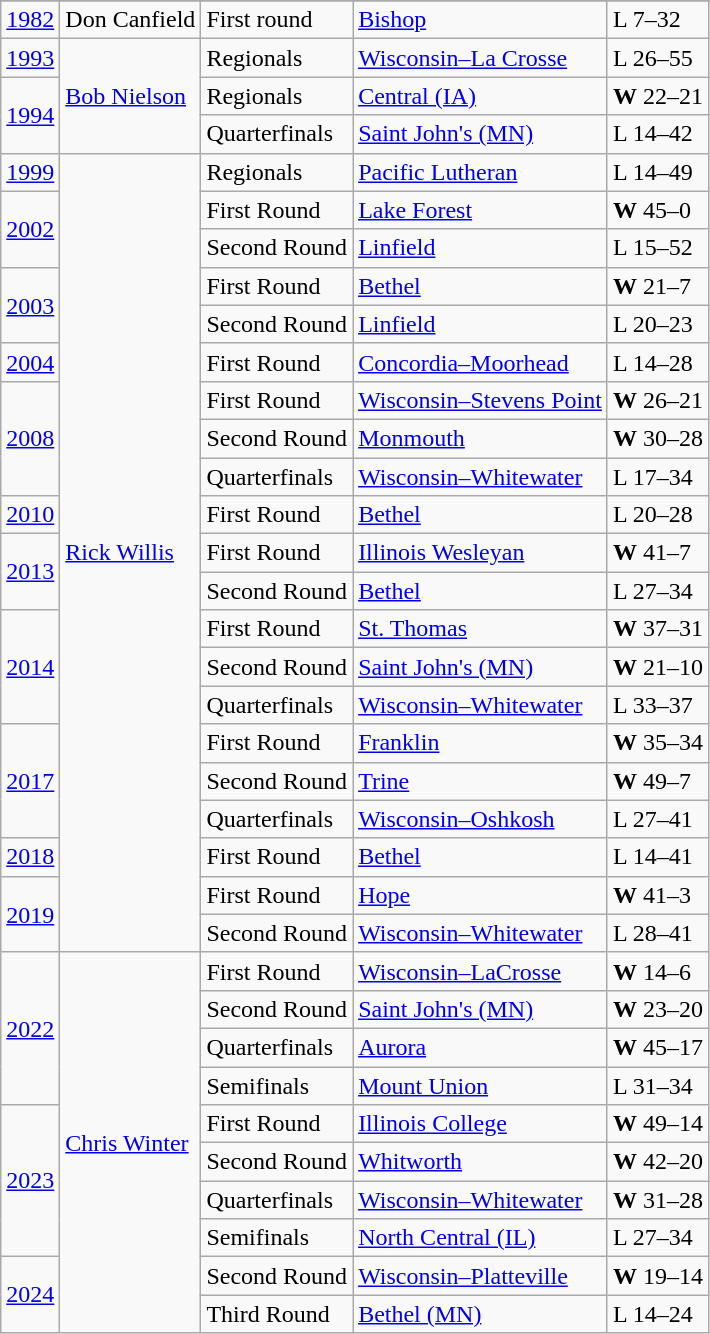<table class="wikitable">
<tr>
</tr>
<tr>
<td><a href='#'>1982</a></td>
<td>Don Canfield</td>
<td>First round</td>
<td><a href='#'>Bishop</a></td>
<td>L 7–32</td>
</tr>
<tr>
<td><a href='#'>1993</a></td>
<td rowspan=3><a href='#'>Bob Nielson</a></td>
<td>Regionals</td>
<td><a href='#'>Wisconsin–La Crosse</a></td>
<td>L 26–55</td>
</tr>
<tr>
<td rowspan="2"><a href='#'>1994</a></td>
<td>Regionals</td>
<td><a href='#'>Central (IA)</a></td>
<td><strong>W</strong> 22–21</td>
</tr>
<tr>
<td>Quarterfinals</td>
<td><a href='#'>Saint John's (MN)</a></td>
<td>L 14–42</td>
</tr>
<tr>
<td><a href='#'>1999</a></td>
<td rowspan=21><a href='#'>Rick Willis</a></td>
<td>Regionals</td>
<td><a href='#'>Pacific Lutheran</a></td>
<td>L 14–49</td>
</tr>
<tr>
<td rowspan="2"><a href='#'>2002</a></td>
<td>First Round</td>
<td><a href='#'>Lake Forest</a></td>
<td><strong>W</strong> 45–0</td>
</tr>
<tr>
<td>Second Round</td>
<td><a href='#'>Linfield</a></td>
<td>L 15–52</td>
</tr>
<tr>
<td rowspan="2"><a href='#'>2003</a></td>
<td>First Round</td>
<td><a href='#'>Bethel</a></td>
<td><strong>W</strong> 21–7</td>
</tr>
<tr>
<td>Second Round</td>
<td><a href='#'>Linfield</a></td>
<td>L 20–23</td>
</tr>
<tr>
<td><a href='#'>2004</a></td>
<td>First Round</td>
<td><a href='#'>Concordia–Moorhead</a></td>
<td>L 14–28</td>
</tr>
<tr>
<td rowspan="3"><a href='#'>2008</a></td>
<td>First Round</td>
<td><a href='#'>Wisconsin–Stevens Point</a></td>
<td><strong>W</strong> 26–21</td>
</tr>
<tr>
<td>Second Round</td>
<td><a href='#'>Monmouth</a></td>
<td><strong>W</strong> 30–28</td>
</tr>
<tr>
<td>Quarterfinals</td>
<td><a href='#'>Wisconsin–Whitewater</a></td>
<td>L 17–34</td>
</tr>
<tr>
<td><a href='#'>2010</a></td>
<td>First Round</td>
<td><a href='#'>Bethel</a></td>
<td>L 20–28</td>
</tr>
<tr>
<td rowspan="2"><a href='#'>2013</a></td>
<td>First Round</td>
<td><a href='#'>Illinois Wesleyan</a></td>
<td><strong>W</strong> 41–7</td>
</tr>
<tr>
<td>Second Round</td>
<td><a href='#'>Bethel</a></td>
<td>L 27–34</td>
</tr>
<tr>
<td rowspan="3"><a href='#'>2014</a></td>
<td>First Round</td>
<td><a href='#'>St. Thomas</a></td>
<td><strong>W</strong> 37–31</td>
</tr>
<tr>
<td>Second Round</td>
<td><a href='#'>Saint John's (MN)</a></td>
<td><strong>W</strong> 21–10</td>
</tr>
<tr>
<td>Quarterfinals</td>
<td><a href='#'>Wisconsin–Whitewater</a></td>
<td>L 33–37</td>
</tr>
<tr>
<td rowspan="3"><a href='#'>2017</a></td>
<td>First Round</td>
<td><a href='#'>Franklin</a></td>
<td><strong>W</strong> 35–34 </td>
</tr>
<tr>
<td>Second Round</td>
<td><a href='#'>Trine</a></td>
<td><strong>W</strong> 49–7</td>
</tr>
<tr>
<td>Quarterfinals</td>
<td><a href='#'>Wisconsin–Oshkosh</a></td>
<td>L 27–41</td>
</tr>
<tr>
<td><a href='#'>2018</a></td>
<td>First Round</td>
<td><a href='#'>Bethel</a></td>
<td>L 14–41</td>
</tr>
<tr>
<td rowspan="2"><a href='#'>2019</a></td>
<td>First Round</td>
<td><a href='#'>Hope</a></td>
<td><strong>W</strong> 41–3</td>
</tr>
<tr>
<td>Second Round</td>
<td><a href='#'>Wisconsin–Whitewater</a></td>
<td>L 28–41</td>
</tr>
<tr>
<td rowspan="4"><a href='#'>2022</a></td>
<td rowspan=10><a href='#'>Chris Winter</a></td>
<td>First Round</td>
<td><a href='#'>Wisconsin–LaCrosse</a></td>
<td><strong>W</strong> 14–6</td>
</tr>
<tr>
<td>Second Round</td>
<td><a href='#'>Saint John's (MN)</a></td>
<td><strong>W</strong> 23–20</td>
</tr>
<tr>
<td>Quarterfinals</td>
<td><a href='#'>Aurora</a></td>
<td><strong>W</strong> 45–17</td>
</tr>
<tr>
<td>Semifinals</td>
<td><a href='#'>Mount Union</a></td>
<td>L 31–34</td>
</tr>
<tr>
<td rowspan="4"><a href='#'>2023</a></td>
<td>First Round</td>
<td><a href='#'>Illinois College</a></td>
<td><strong>W</strong> 49–14</td>
</tr>
<tr>
<td>Second Round</td>
<td><a href='#'>Whitworth</a></td>
<td><strong>W</strong> 42–20</td>
</tr>
<tr>
<td>Quarterfinals</td>
<td><a href='#'>Wisconsin–Whitewater</a></td>
<td><strong>W</strong> 31–28</td>
</tr>
<tr>
<td>Semifinals</td>
<td><a href='#'>North Central (IL)</a></td>
<td>L 27–34</td>
</tr>
<tr>
<td rowspan="2"><a href='#'>2024</a></td>
<td>Second Round</td>
<td><a href='#'>Wisconsin–Platteville</a></td>
<td><strong>W</strong> 19–14</td>
</tr>
<tr>
<td>Third Round</td>
<td><a href='#'>Bethel (MN)</a></td>
<td>L 14–24</td>
</tr>
</table>
